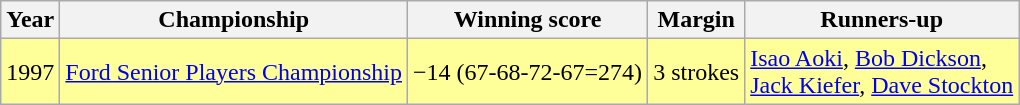<table class="wikitable">
<tr>
<th>Year</th>
<th>Championship</th>
<th>Winning score</th>
<th>Margin</th>
<th>Runners-up</th>
</tr>
<tr style="background:#FFFF99;">
<td>1997</td>
<td><a href='#'>Ford Senior Players Championship</a></td>
<td>−14 (67-68-72-67=274)</td>
<td>3 strokes</td>
<td> <a href='#'>Isao Aoki</a>,  <a href='#'>Bob Dickson</a>,<br> <a href='#'>Jack Kiefer</a>,  <a href='#'>Dave Stockton</a></td>
</tr>
</table>
